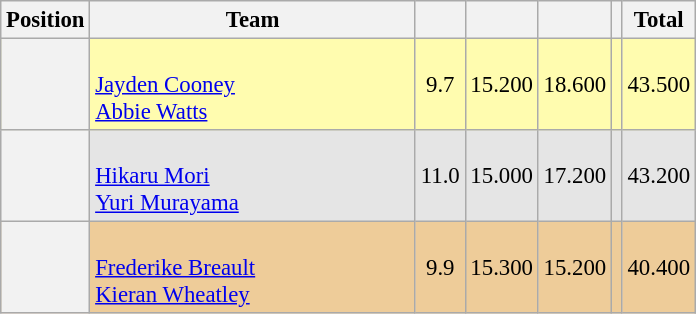<table class="wikitable sortable" style="text-align:center; font-size:95%">
<tr>
<th scope=col>Position</th>
<th scope="col" style="width:210px;">Team</th>
<th scope=col></th>
<th scope=col></th>
<th scope=col></th>
<th scope=col></th>
<th scope=col;>Total</th>
</tr>
<tr style="background:#fffcaf;">
<th scope=row style="text-align:center"></th>
<td style="text-align:left;"><br><a href='#'>Jayden Cooney</a><br><a href='#'>Abbie Watts</a></td>
<td>9.7</td>
<td>15.200</td>
<td>18.600</td>
<td></td>
<td>43.500</td>
</tr>
<tr style="background:#e5e5e5;">
<th scope=row style="text-align:center"></th>
<td style="text-align:left;"><br><a href='#'>Hikaru Mori</a><br><a href='#'>Yuri Murayama</a></td>
<td>11.0</td>
<td>15.000</td>
<td>17.200</td>
<td></td>
<td>43.200</td>
</tr>
<tr style="background:#ec9;">
<th scope=row style="text-align:center"></th>
<td style="text-align:left;"><br><a href='#'>Frederike Breault</a><br><a href='#'>Kieran Wheatley</a></td>
<td>9.9</td>
<td>15.300</td>
<td>15.200</td>
<td></td>
<td>40.400</td>
</tr>
</table>
